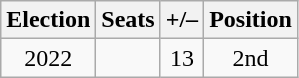<table class=wikitable style=text-align:center>
<tr>
<th>Election</th>
<th>Seats</th>
<th>+/–</th>
<th><strong>Position</strong></th>
</tr>
<tr>
<td>2022</td>
<td></td>
<td> 13</td>
<td> 2nd</td>
</tr>
</table>
